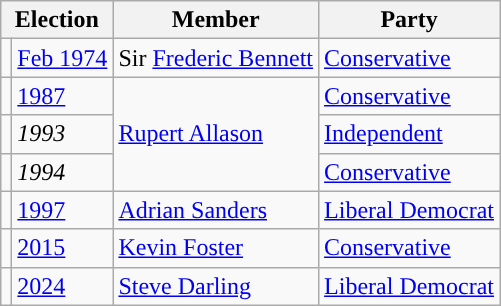<table class="wikitable">
<tr>
<th colspan="2">Election</th>
<th>Member</th>
<th>Party</th>
</tr>
<tr>
<td style="color:inherit;background-color: "></td>
<td><a href='#'>Feb 1974</a></td>
<td>Sir <a href='#'>Frederic Bennett</a></td>
<td><a href='#'>Conservative</a></td>
</tr>
<tr>
<td style="color:inherit;background-color: "></td>
<td><a href='#'>1987</a></td>
<td rowspan=3><a href='#'>Rupert Allason</a></td>
<td><a href='#'>Conservative</a></td>
</tr>
<tr>
<td style="color:inherit;background-color: "></td>
<td><em>1993</em></td>
<td><a href='#'>Independent</a></td>
</tr>
<tr>
<td style="color:inherit;background-color: "></td>
<td><em>1994</em></td>
<td><a href='#'>Conservative</a></td>
</tr>
<tr>
<td style="color:inherit;background-color: "></td>
<td><a href='#'>1997</a></td>
<td><a href='#'>Adrian Sanders</a></td>
<td><a href='#'>Liberal Democrat</a></td>
</tr>
<tr>
<td style="color:inherit;background-color: "></td>
<td><a href='#'>2015</a></td>
<td><a href='#'>Kevin Foster</a></td>
<td><a href='#'>Conservative</a></td>
</tr>
<tr>
<td style="color:inherit;background-color: "></td>
<td><a href='#'>2024</a></td>
<td><a href='#'>Steve Darling</a></td>
<td><a href='#'>Liberal Democrat</a></td>
</tr>
</table>
